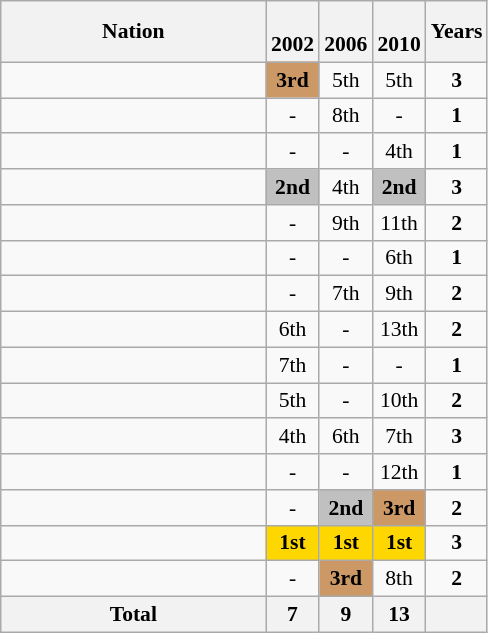<table class="wikitable" style="text-align:center; font-size:90%">
<tr>
<th width=170>Nation</th>
<th><br>2002</th>
<th><br>2006</th>
<th><br>2010</th>
<th>Years</th>
</tr>
<tr>
<td align=left></td>
<td bgcolor=#cc9966><strong>3rd</strong></td>
<td>5th</td>
<td>5th</td>
<td><strong>3</strong></td>
</tr>
<tr>
<td align=left></td>
<td>-</td>
<td>8th</td>
<td>-</td>
<td><strong>1</strong></td>
</tr>
<tr>
<td align=left></td>
<td>-</td>
<td>-</td>
<td>4th</td>
<td><strong>1</strong></td>
</tr>
<tr>
<td align=left></td>
<td bgcolor=silver><strong>2nd</strong></td>
<td>4th</td>
<td bgcolor=silver><strong>2nd</strong></td>
<td><strong>3</strong></td>
</tr>
<tr>
<td align=left></td>
<td>-</td>
<td>9th</td>
<td>11th</td>
<td><strong>2</strong></td>
</tr>
<tr>
<td align=left></td>
<td>-</td>
<td>-</td>
<td>6th</td>
<td><strong>1</strong></td>
</tr>
<tr>
<td align=left></td>
<td>-</td>
<td>7th</td>
<td>9th</td>
<td><strong>2</strong></td>
</tr>
<tr>
<td align=left></td>
<td>6th</td>
<td>-</td>
<td>13th</td>
<td><strong>2</strong></td>
</tr>
<tr>
<td align=left></td>
<td>7th</td>
<td>-</td>
<td>-</td>
<td><strong>1</strong></td>
</tr>
<tr>
<td align=left></td>
<td>5th</td>
<td>-</td>
<td>10th</td>
<td><strong>2</strong></td>
</tr>
<tr>
<td align=left></td>
<td>4th</td>
<td>6th</td>
<td>7th</td>
<td><strong>3</strong></td>
</tr>
<tr>
<td align=left></td>
<td>-</td>
<td>-</td>
<td>12th</td>
<td><strong>1</strong></td>
</tr>
<tr>
<td align=left></td>
<td>-</td>
<td bgcolor=silver><strong>2nd</strong></td>
<td bgcolor=#cc9966><strong>3rd</strong></td>
<td><strong>2</strong></td>
</tr>
<tr>
<td align=left></td>
<td bgcolor=gold><strong>1st</strong></td>
<td bgcolor=gold><strong>1st</strong></td>
<td bgcolor=gold><strong>1st</strong></td>
<td><strong>3</strong></td>
</tr>
<tr>
<td align=left></td>
<td>-</td>
<td bgcolor=#cc9966><strong>3rd</strong></td>
<td>8th</td>
<td><strong>2</strong></td>
</tr>
<tr>
<th>Total</th>
<th>7</th>
<th>9</th>
<th>13</th>
<th></th>
</tr>
</table>
